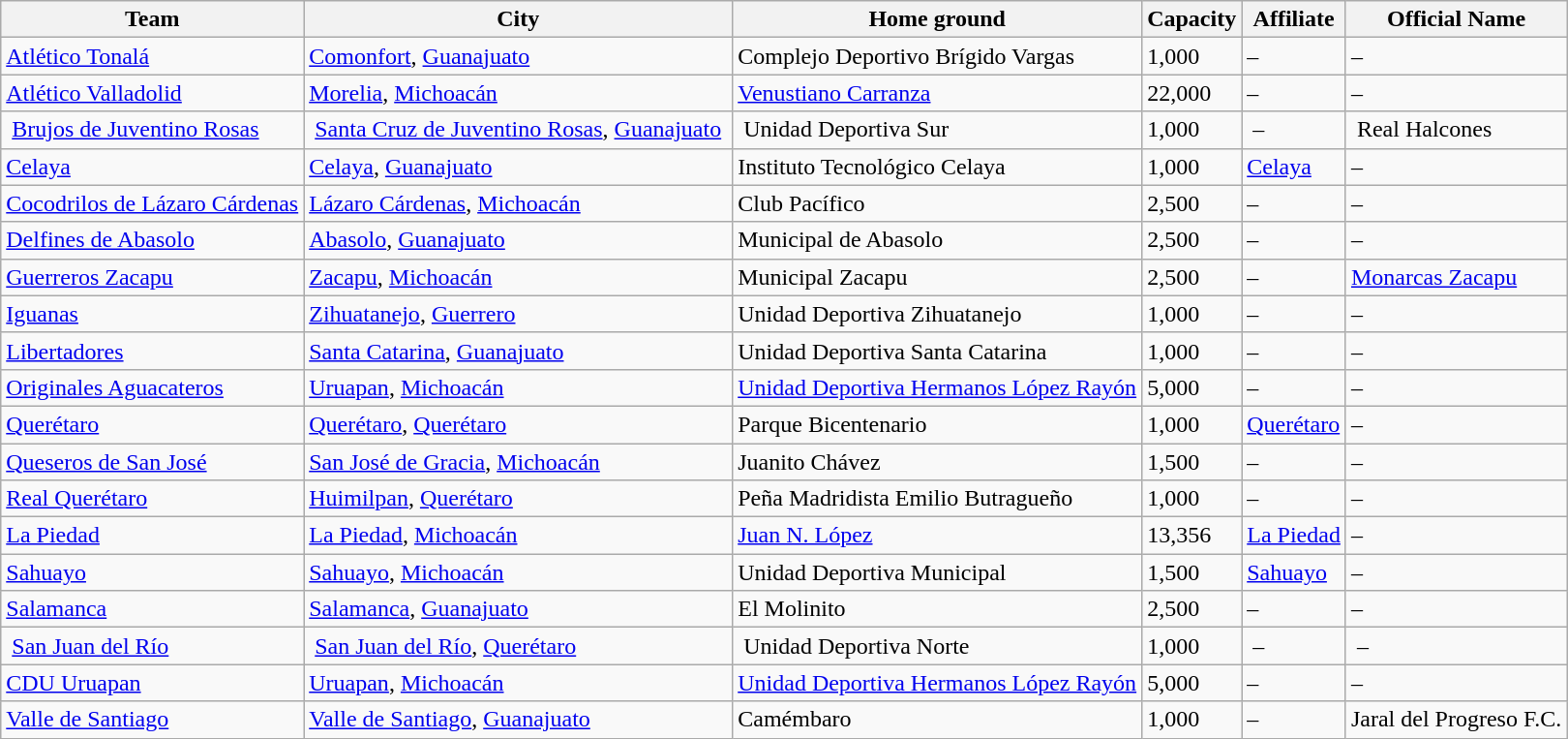<table class="wikitable sortable">
<tr>
<th>Team</th>
<th>City</th>
<th>Home ground</th>
<th>Capacity</th>
<th>Affiliate</th>
<th>Official Name</th>
</tr>
<tr>
<td><a href='#'>Atlético Tonalá</a></td>
<td><a href='#'>Comonfort</a>, <a href='#'>Guanajuato</a></td>
<td>Complejo Deportivo Brígido Vargas</td>
<td>1,000</td>
<td>–</td>
<td>–</td>
</tr>
<tr>
<td><a href='#'>Atlético Valladolid</a></td>
<td><a href='#'>Morelia</a>, <a href='#'>Michoacán</a></td>
<td><a href='#'>Venustiano Carranza</a></td>
<td>22,000</td>
<td>–</td>
<td>–</td>
</tr>
<tr>
<td> <a href='#'>Brujos de Juventino Rosas</a> </td>
<td> <a href='#'>Santa Cruz de Juventino Rosas</a>, <a href='#'>Guanajuato</a> </td>
<td> Unidad Deportiva Sur</td>
<td>1,000 </td>
<td> –</td>
<td> Real Halcones</td>
</tr>
<tr>
<td><a href='#'>Celaya</a></td>
<td><a href='#'>Celaya</a>, <a href='#'>Guanajuato</a></td>
<td>Instituto Tecnológico Celaya</td>
<td>1,000</td>
<td><a href='#'>Celaya</a></td>
<td>–</td>
</tr>
<tr>
<td><a href='#'>Cocodrilos de Lázaro Cárdenas</a></td>
<td><a href='#'>Lázaro Cárdenas</a>, <a href='#'>Michoacán</a></td>
<td>Club Pacífico</td>
<td>2,500</td>
<td>–</td>
<td>–</td>
</tr>
<tr>
<td><a href='#'>Delfines de Abasolo</a></td>
<td><a href='#'>Abasolo</a>, <a href='#'>Guanajuato</a></td>
<td>Municipal de Abasolo</td>
<td>2,500</td>
<td>–</td>
<td>–</td>
</tr>
<tr>
<td><a href='#'>Guerreros Zacapu</a></td>
<td><a href='#'>Zacapu</a>, <a href='#'>Michoacán</a></td>
<td>Municipal Zacapu</td>
<td>2,500</td>
<td>–</td>
<td><a href='#'>Monarcas Zacapu</a></td>
</tr>
<tr>
<td><a href='#'>Iguanas</a></td>
<td><a href='#'>Zihuatanejo</a>, <a href='#'>Guerrero</a></td>
<td>Unidad Deportiva Zihuatanejo</td>
<td>1,000</td>
<td>–</td>
<td>–</td>
</tr>
<tr>
<td><a href='#'>Libertadores</a></td>
<td><a href='#'>Santa Catarina</a>, <a href='#'>Guanajuato</a></td>
<td>Unidad Deportiva Santa Catarina</td>
<td>1,000</td>
<td>–</td>
<td>–</td>
</tr>
<tr>
<td><a href='#'>Originales Aguacateros</a></td>
<td><a href='#'>Uruapan</a>, <a href='#'>Michoacán</a></td>
<td><a href='#'>Unidad Deportiva Hermanos López Rayón</a></td>
<td>5,000</td>
<td>–</td>
<td>–</td>
</tr>
<tr>
<td><a href='#'>Querétaro</a></td>
<td><a href='#'>Querétaro</a>, <a href='#'>Querétaro</a></td>
<td>Parque Bicentenario</td>
<td>1,000</td>
<td><a href='#'>Querétaro</a></td>
<td>–</td>
</tr>
<tr>
<td><a href='#'>Queseros de San José</a></td>
<td><a href='#'>San José de Gracia</a>, <a href='#'>Michoacán</a></td>
<td>Juanito Chávez</td>
<td>1,500</td>
<td>–</td>
<td>–</td>
</tr>
<tr>
<td><a href='#'>Real Querétaro</a></td>
<td><a href='#'>Huimilpan</a>, <a href='#'>Querétaro</a></td>
<td>Peña Madridista Emilio Butragueño</td>
<td>1,000</td>
<td>–</td>
<td>–</td>
</tr>
<tr>
<td><a href='#'>La Piedad</a></td>
<td><a href='#'>La Piedad</a>, <a href='#'>Michoacán</a></td>
<td><a href='#'>Juan N. López</a></td>
<td>13,356</td>
<td><a href='#'>La Piedad</a></td>
<td>–</td>
</tr>
<tr>
<td><a href='#'>Sahuayo</a></td>
<td><a href='#'>Sahuayo</a>, <a href='#'>Michoacán</a></td>
<td>Unidad Deportiva Municipal</td>
<td>1,500</td>
<td><a href='#'>Sahuayo</a></td>
<td>–</td>
</tr>
<tr>
<td><a href='#'>Salamanca</a></td>
<td><a href='#'>Salamanca</a>, <a href='#'>Guanajuato</a></td>
<td>El Molinito</td>
<td>2,500</td>
<td>–</td>
<td>–</td>
</tr>
<tr>
<td> <a href='#'>San Juan del Río</a></td>
<td> <a href='#'>San Juan del Río</a>, <a href='#'>Querétaro</a> </td>
<td> Unidad Deportiva Norte</td>
<td>1,000</td>
<td> – </td>
<td> –</td>
</tr>
<tr>
<td><a href='#'>CDU Uruapan</a></td>
<td><a href='#'>Uruapan</a>, <a href='#'>Michoacán</a></td>
<td><a href='#'>Unidad Deportiva Hermanos López Rayón</a></td>
<td>5,000</td>
<td>–</td>
<td>–</td>
</tr>
<tr>
<td><a href='#'>Valle de Santiago</a></td>
<td><a href='#'>Valle de Santiago</a>, <a href='#'>Guanajuato</a></td>
<td>Camémbaro</td>
<td>1,000</td>
<td>–</td>
<td>Jaral del Progreso F.C.</td>
</tr>
</table>
